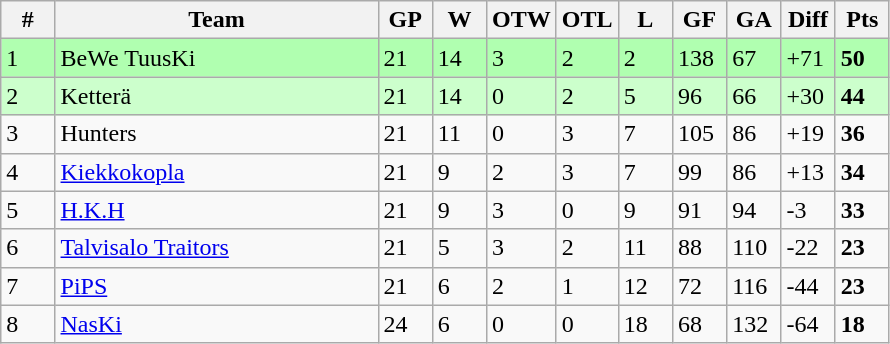<table class="wikitable">
<tr>
<th style="min-width:1.8em;">#</th>
<th style="min-width: 13em;">Team</th>
<th style="min-width: 1.8em;">GP</th>
<th style="min-width: 1.8em;">W</th>
<th style="min-width: 1.8em;">OTW</th>
<th style="min-width: 1.8em;">OTL</th>
<th style="min-width: 1.8em;">L</th>
<th style="min-width: 1.8em;">GF</th>
<th style="min-width: 1.8em;">GA</th>
<th style="min-width: 1.8em;">Diff</th>
<th style="min-width: 1.8em;">Pts</th>
</tr>
<tr style="background:#B0FFB0;">
<td>1</td>
<td style="text-align:left;">BeWe TuusKi</td>
<td>21</td>
<td>14</td>
<td>3</td>
<td>2</td>
<td>2</td>
<td>138</td>
<td>67</td>
<td>+71</td>
<td style="font-weight:bold;">50</td>
</tr>
<tr style="background:#CCFFCC;">
<td>2</td>
<td style="text-align:left;">Ketterä</td>
<td>21</td>
<td>14</td>
<td>0</td>
<td>2</td>
<td>5</td>
<td>96</td>
<td>66</td>
<td>+30</td>
<td style="font-weight:bold;">44</td>
</tr>
<tr style="">
<td>3</td>
<td style="text-align:left;">Hunters</td>
<td>21</td>
<td>11</td>
<td>0</td>
<td>3</td>
<td>7</td>
<td>105</td>
<td>86</td>
<td>+19</td>
<td style="font-weight:bold;">36</td>
</tr>
<tr style="">
<td>4</td>
<td style="text-align:left;"><a href='#'>Kiekkokopla</a></td>
<td>21</td>
<td>9</td>
<td>2</td>
<td>3</td>
<td>7</td>
<td>99</td>
<td>86</td>
<td>+13</td>
<td style="font-weight:bold;">34</td>
</tr>
<tr style="">
<td>5</td>
<td style="text-align:left;"><a href='#'>H.K.H</a></td>
<td>21</td>
<td>9</td>
<td>3</td>
<td>0</td>
<td>9</td>
<td>91</td>
<td>94</td>
<td>-3</td>
<td style="font-weight:bold;">33</td>
</tr>
<tr style="">
<td>6</td>
<td style="text-align:left;"><a href='#'>Talvisalo Traitors</a></td>
<td>21</td>
<td>5</td>
<td>3</td>
<td>2</td>
<td>11</td>
<td>88</td>
<td>110</td>
<td>-22</td>
<td style="font-weight:bold;">23</td>
</tr>
<tr style="">
<td>7</td>
<td style="text-align:left;"><a href='#'>PiPS</a></td>
<td>21</td>
<td>6</td>
<td>2</td>
<td>1</td>
<td>12</td>
<td>72</td>
<td>116</td>
<td>-44</td>
<td style="font-weight:bold;">23</td>
</tr>
<tr style="">
<td>8</td>
<td style="text-align:left;"><a href='#'>NasKi</a></td>
<td>24</td>
<td>6</td>
<td>0</td>
<td>0</td>
<td>18</td>
<td>68</td>
<td>132</td>
<td>-64</td>
<td style="font-weight:bold;">18</td>
</tr>
</table>
